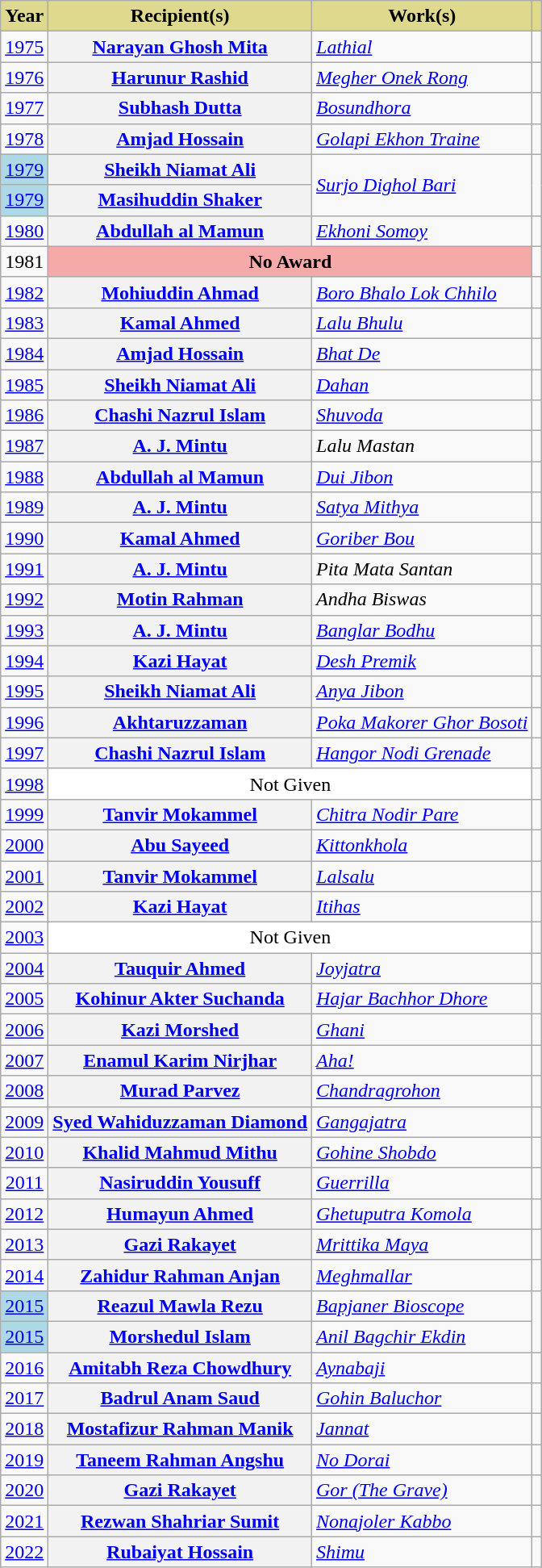<table class="wikitable">
<tr>
<th style="background:#DFD98D;">Year</th>
<th style="background:#DFD98D;">Recipient(s)</th>
<th style="background:#DFD98D;">Work(s)</th>
<th scope="col" class="unsortable" style="background:#DFD98D;"></th>
</tr>
<tr>
<td style="text-align:center;"><a href='#'>1975<br></a></td>
<th scope="row"><a href='#'>Narayan Ghosh Mita</a></th>
<td><em><a href='#'>Lathial</a></em> </td>
<td></td>
</tr>
<tr>
<td style="text-align:center;"><a href='#'>1976<br></a></td>
<th scope="row"><a href='#'>Harunur Rashid</a></th>
<td><em><a href='#'>Megher Onek Rong</a></em> </td>
<td></td>
</tr>
<tr>
<td style="text-align:center;"><a href='#'>1977<br></a></td>
<th scope="row"><a href='#'>Subhash Dutta</a></th>
<td><em><a href='#'>Bosundhora</a></em> </td>
<td></td>
</tr>
<tr>
<td style="text-align:center;"><a href='#'>1978<br></a></td>
<th scope="row"><a href='#'>Amjad Hossain</a></th>
<td><em><a href='#'>Golapi Ekhon Traine</a></em> </td>
<td></td>
</tr>
<tr>
<td style="background:#ADD8E6"><a href='#'>1979<br></a> </td>
<th scope="row"><a href='#'>Sheikh Niamat Ali</a></th>
<td rowspan="2"><em><a href='#'>Surjo Dighol Bari</a></em> </td>
<td rowspan="2"></td>
</tr>
<tr>
<td style="background:#ADD8E6"><a href='#'>1979<br></a> </td>
<th scope="row"><a href='#'>Masihuddin Shaker</a></th>
</tr>
<tr>
<td style="text-align:center;"><a href='#'>1980<br></a></td>
<th scope="row"><a href='#'>Abdullah al Mamun</a></th>
<td><em><a href='#'>Ekhoni Somoy</a></em></td>
<td></td>
</tr>
<tr>
<td style="text-align:center;">1981</td>
<th scope="row" style="background-color:#F5A9A9;text-align:center" colspan="2">No Award</th>
<td></td>
</tr>
<tr>
<td style="text-align:center;"><a href='#'>1982<br></a></td>
<th scope="row"><a href='#'>Mohiuddin Ahmad</a></th>
<td><em><a href='#'>Boro Bhalo Lok Chhilo</a></em></td>
<td></td>
</tr>
<tr>
<td style="text-align:center;"><a href='#'>1983<br></a></td>
<th scope="row"><a href='#'>Kamal Ahmed</a></th>
<td><em><a href='#'>Lalu Bhulu</a></em></td>
<td></td>
</tr>
<tr>
<td style="text-align:center;"><a href='#'>1984<br></a></td>
<th scope="row"><a href='#'>Amjad Hossain</a></th>
<td><em><a href='#'>Bhat De</a></em> </td>
<td></td>
</tr>
<tr>
<td style="text-align:center;"><a href='#'>1985<br></a></td>
<th scope="row"><a href='#'>Sheikh Niamat Ali</a></th>
<td><em><a href='#'>Dahan</a></em></td>
<td></td>
</tr>
<tr>
<td style="text-align:center;"><a href='#'>1986<br></a></td>
<th scope="row"><a href='#'>Chashi Nazrul Islam</a></th>
<td><em><a href='#'>Shuvoda</a></em> </td>
<td></td>
</tr>
<tr>
<td style="text-align:center;"><a href='#'>1987<br></a></td>
<th scope="row"><a href='#'>A. J. Mintu</a></th>
<td><em>Lalu Mastan</em></td>
<td></td>
</tr>
<tr>
<td style="text-align:center;"><a href='#'>1988<br></a></td>
<th scope="row"><a href='#'>Abdullah al Mamun</a></th>
<td><em><a href='#'>Dui Jibon</a></em> </td>
<td></td>
</tr>
<tr>
<td style="text-align:center;"><a href='#'>1989<br></a></td>
<th scope="row"><a href='#'>A. J. Mintu</a></th>
<td><em><a href='#'>Satya Mithya</a></em></td>
<td></td>
</tr>
<tr>
<td style="text-align:center;"><a href='#'>1990<br></a></td>
<th scope="row"><a href='#'>Kamal Ahmed</a></th>
<td><em><a href='#'>Goriber Bou</a></em> </td>
<td></td>
</tr>
<tr>
<td style="text-align:center;"><a href='#'>1991<br></a></td>
<th scope="row"><a href='#'>A. J. Mintu</a></th>
<td><em>Pita Mata Santan</em></td>
<td></td>
</tr>
<tr>
<td style="text-align:center;"><a href='#'>1992<br></a></td>
<th scope="row"><a href='#'>Motin Rahman</a></th>
<td><em>Andha Biswas</em></td>
<td></td>
</tr>
<tr>
<td style="text-align:center;"><a href='#'>1993<br></a></td>
<th scope="row"><a href='#'>A. J. Mintu</a></th>
<td><em><a href='#'>Banglar Bodhu</a></em></td>
<td></td>
</tr>
<tr>
<td style="text-align:center;"><a href='#'>1994<br></a></td>
<th scope="row"><a href='#'>Kazi Hayat</a></th>
<td><em><a href='#'>Desh Premik</a></em> </td>
<td></td>
</tr>
<tr>
<td style="text-align:center;"><a href='#'>1995<br></a></td>
<th scope="row"><a href='#'>Sheikh Niamat Ali</a></th>
<td><em><a href='#'>Anya Jibon</a></em> </td>
<td></td>
</tr>
<tr>
<td style="text-align:center;"><a href='#'>1996<br></a></td>
<th scope="row"><a href='#'>Akhtaruzzaman</a></th>
<td><em><a href='#'>Poka Makorer Ghor Bosoti</a></em> </td>
<td></td>
</tr>
<tr>
<td style="text-align:center;"><a href='#'>1997<br></a></td>
<th scope="row"><a href='#'>Chashi Nazrul Islam</a></th>
<td><em><a href='#'>Hangor Nodi Grenade</a></em></td>
<td></td>
</tr>
<tr>
<td style="text-align:center;"><a href='#'>1998<br></a></td>
<td scope="row" style="background-color:#FFFFFF ;text-align:center" colspan="2">Not Given</td>
<td></td>
</tr>
<tr>
<td style="text-align:center;"><a href='#'>1999<br></a></td>
<th scope="row"><a href='#'>Tanvir Mokammel</a></th>
<td><em><a href='#'>Chitra Nodir Pare</a></em> </td>
<td></td>
</tr>
<tr>
<td style="text-align:center;"><a href='#'>2000<br></a></td>
<th scope="row"><a href='#'>Abu Sayeed</a></th>
<td><em><a href='#'>Kittonkhola</a></em> </td>
<td></td>
</tr>
<tr>
<td style="text-align:center;"><a href='#'>2001<br></a></td>
<th scope="row"><a href='#'>Tanvir Mokammel</a></th>
<td><em><a href='#'>Lalsalu</a></em> </td>
<td></td>
</tr>
<tr>
<td style="text-align:center;"><a href='#'>2002<br></a></td>
<th scope="row"><a href='#'>Kazi Hayat</a></th>
<td><em><a href='#'>Itihas</a></em></td>
<td></td>
</tr>
<tr>
<td style="text-align:center;"><a href='#'>2003<br></a></td>
<td scope="row" style="background-color:#FFFFFF ;text-align:center" colspan="2">Not Given</td>
<td></td>
</tr>
<tr>
<td style="text-align:center;"><a href='#'>2004<br></a></td>
<th scope="row"><a href='#'>Tauquir Ahmed</a></th>
<td><em><a href='#'>Joyjatra</a></em> </td>
<td></td>
</tr>
<tr>
<td style="text-align:center;"><a href='#'>2005<br></a></td>
<th scope="row"><a href='#'>Kohinur Akter Suchanda</a></th>
<td><em><a href='#'>Hajar Bachhor Dhore</a></em> </td>
<td></td>
</tr>
<tr>
<td style="text-align:center;"><a href='#'>2006<br></a></td>
<th scope="row"><a href='#'>Kazi Morshed</a></th>
<td><em><a href='#'>Ghani</a></em></td>
<td></td>
</tr>
<tr>
<td style="text-align:center;"><a href='#'>2007<br></a></td>
<th scope="row"><a href='#'>Enamul Karim Nirjhar</a></th>
<td><em><a href='#'>Aha!</a></em></td>
<td></td>
</tr>
<tr>
<td style="text-align:center;"><a href='#'>2008<br></a></td>
<th scope="row"><a href='#'>Murad Parvez</a></th>
<td><em><a href='#'>Chandragrohon</a></em> </td>
<td></td>
</tr>
<tr>
<td style="text-align:center;"><a href='#'>2009<br></a></td>
<th scope="row"><a href='#'>Syed Wahiduzzaman Diamond</a></th>
<td><em><a href='#'>Gangajatra</a></em></td>
<td></td>
</tr>
<tr>
<td style="text-align:center;"><a href='#'>2010<br></a></td>
<th scope="row"><a href='#'>Khalid Mahmud Mithu</a></th>
<td><em><a href='#'>Gohine Shobdo</a></em> </td>
<td></td>
</tr>
<tr>
<td style="text-align:center;"><a href='#'>2011<br></a></td>
<th scope="row"><a href='#'>Nasiruddin Yousuff</a></th>
<td><em><a href='#'>Guerrilla</a></em> </td>
<td></td>
</tr>
<tr>
<td style="text-align:center;"><a href='#'>2012<br></a></td>
<th scope="row"><a href='#'>Humayun Ahmed</a></th>
<td><em><a href='#'>Ghetuputra Komola</a></em></td>
<td></td>
</tr>
<tr>
<td style="text-align:center;"><a href='#'>2013<br></a></td>
<th scope="row"><a href='#'>Gazi Rakayet</a></th>
<td><em><a href='#'>Mrittika Maya</a></em> </td>
<td></td>
</tr>
<tr>
<td style="text-align:center;"><a href='#'>2014<br></a></td>
<th scope="row"><a href='#'>Zahidur Rahman Anjan</a></th>
<td><em><a href='#'>Meghmallar</a></em></td>
<td></td>
</tr>
<tr>
<td style="background:#ADD8E6;"><a href='#'>2015<br></a> </td>
<th scope="row"><a href='#'>Reazul Mawla Rezu</a></th>
<td><em><a href='#'>Bapjaner Bioscope</a></em> </td>
<td rowspan="2"></td>
</tr>
<tr>
<td style="background:#ADD8E6"><a href='#'>2015<br></a> </td>
<th scope="row"><a href='#'>Morshedul Islam</a></th>
<td><em><a href='#'>Anil Bagchir Ekdin</a></em> </td>
</tr>
<tr>
<td style="text-align:center;"><a href='#'>2016<br></a></td>
<th scope="row"><a href='#'>Amitabh Reza Chowdhury</a></th>
<td><em><a href='#'>Aynabaji</a></em></td>
<td></td>
</tr>
<tr>
<td style="text-align:center;"><a href='#'>2017<br></a></td>
<th scope="row"><a href='#'>Badrul Anam Saud</a></th>
<td><em><a href='#'>Gohin Baluchor</a></em></td>
<td></td>
</tr>
<tr>
<td style="text-align:center;"><a href='#'>2018<br></a></td>
<th scope="row"><a href='#'>Mostafizur Rahman Manik</a></th>
<td><em><a href='#'>Jannat</a></em></td>
<td></td>
</tr>
<tr>
<td style="text-align:center;"><a href='#'>2019<br></a></td>
<th scope="row"><a href='#'>Taneem Rahman Angshu</a></th>
<td><em><a href='#'>No Dorai</a></em></td>
<td></td>
</tr>
<tr>
<td style="text-align:center;"><a href='#'>2020<br></a></td>
<th scope="row"><a href='#'>Gazi Rakayet</a></th>
<td><em><a href='#'>Gor (The Grave)</a></em></td>
<td></td>
</tr>
<tr>
<td style="text-align:center;"><a href='#'>2021<br></a></td>
<th scope="row"><a href='#'>Rezwan Shahriar Sumit</a></th>
<td><em><a href='#'>Nonajoler Kabbo</a></em></td>
<td></td>
</tr>
<tr>
<td style="text-align:center;"><a href='#'>2022<br></a></td>
<th scope="row"><a href='#'>Rubaiyat Hossain</a></th>
<td><em><a href='#'>Shimu</a></em></td>
<td></td>
</tr>
</table>
